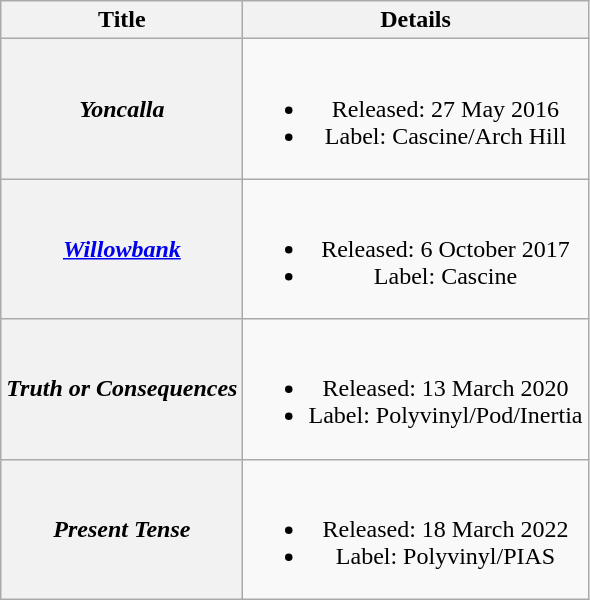<table class="wikitable plainrowheaders" style="text-align:center;">
<tr>
<th>Title</th>
<th>Details</th>
</tr>
<tr>
<th scope="row"><em>Yoncalla</em></th>
<td><br><ul><li>Released: 27 May 2016</li><li>Label: Cascine/Arch Hill</li></ul></td>
</tr>
<tr>
<th scope="row"><em><a href='#'>Willowbank</a></em></th>
<td><br><ul><li>Released: 6 October 2017</li><li>Label: Cascine</li></ul></td>
</tr>
<tr>
<th scope="row"><em>Truth or Consequences</em></th>
<td><br><ul><li>Released: 13 March 2020</li><li>Label: Polyvinyl/Pod/Inertia</li></ul></td>
</tr>
<tr>
<th scope="row"><em>Present Tense</em></th>
<td><br><ul><li>Released: 18 March 2022</li><li>Label: Polyvinyl/PIAS</li></ul></td>
</tr>
</table>
